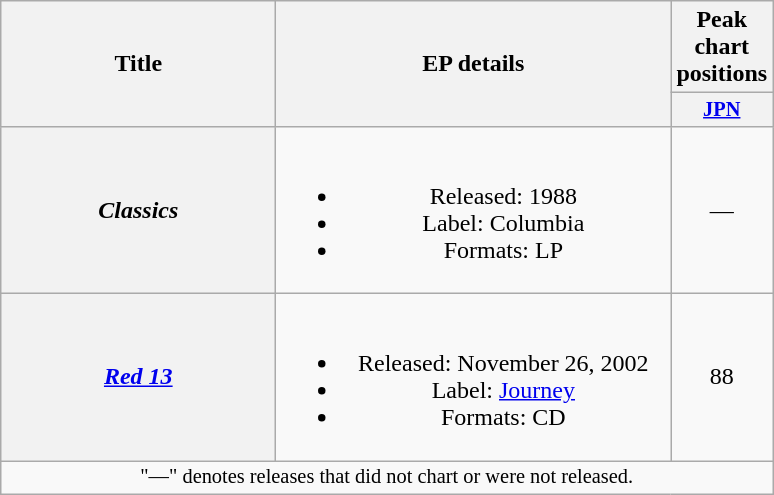<table class="wikitable plainrowheaders" style="text-align:center;">
<tr>
<th scope="col" rowspan="2" style="width:11em;">Title</th>
<th scope="col" rowspan="2" style="width:16em;">EP details</th>
<th scope="col" colspan="1">Peak chart positions</th>
</tr>
<tr>
<th scope="col" style="width:3em;font-size:85%;"><a href='#'>JPN</a><br></th>
</tr>
<tr>
<th scope="row"><em>Classics</em></th>
<td><br><ul><li>Released: 1988</li><li>Label: Columbia</li><li>Formats: LP</li></ul></td>
<td>—</td>
</tr>
<tr>
<th scope="row"><em><a href='#'>Red 13</a></em></th>
<td><br><ul><li>Released: November 26, 2002</li><li>Label: <a href='#'>Journey</a></li><li>Formats: CD</li></ul></td>
<td>88</td>
</tr>
<tr>
<td colspan="13" style="font-size:85%; text-align:center;">"—" denotes releases that did not chart or were not released.</td>
</tr>
</table>
